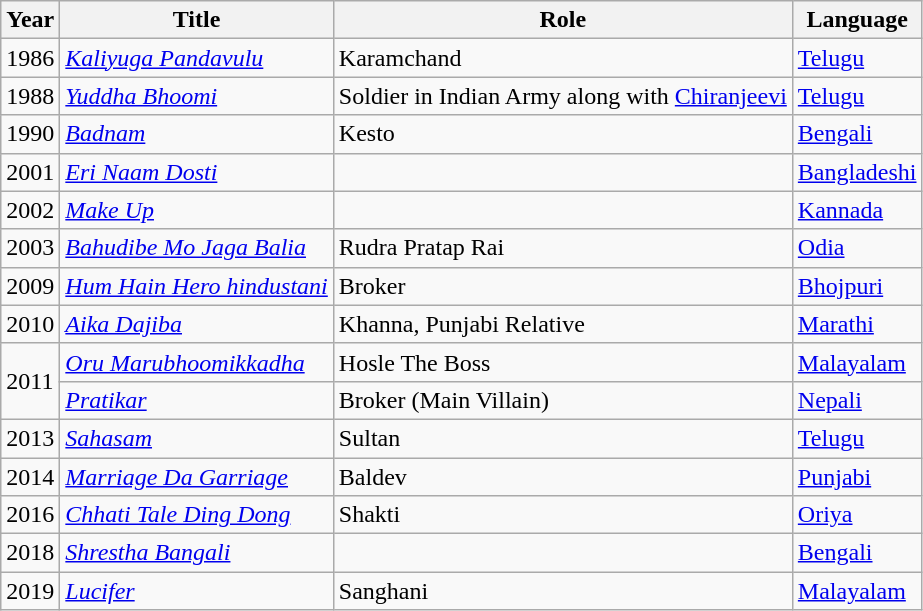<table class="wikitable sortable">
<tr>
<th>Year</th>
<th>Title</th>
<th>Role</th>
<th>Language</th>
</tr>
<tr>
<td>1986</td>
<td><em><a href='#'>Kaliyuga Pandavulu</a></em></td>
<td>Karamchand</td>
<td><a href='#'>Telugu</a></td>
</tr>
<tr>
<td>1988</td>
<td><em><a href='#'>Yuddha Bhoomi</a></em></td>
<td>Soldier in Indian Army along with <a href='#'>Chiranjeevi</a></td>
<td><a href='#'>Telugu</a></td>
</tr>
<tr>
<td>1990</td>
<td><em><a href='#'>Badnam</a></em></td>
<td>Kesto</td>
<td><a href='#'>Bengali</a></td>
</tr>
<tr>
<td>2001</td>
<td><em><a href='#'>Eri Naam Dosti</a></em></td>
<td></td>
<td><a href='#'>Bangladeshi</a></td>
</tr>
<tr>
<td>2002</td>
<td><em><a href='#'>Make Up</a></em></td>
<td></td>
<td><a href='#'>Kannada</a></td>
</tr>
<tr>
<td>2003</td>
<td><em><a href='#'>Bahudibe Mo Jaga Balia</a></em></td>
<td>Rudra Pratap Rai</td>
<td><a href='#'>Odia</a></td>
</tr>
<tr>
<td>2009</td>
<td><em><a href='#'>Hum Hain Hero hindustani</a></em></td>
<td>Broker</td>
<td><a href='#'>Bhojpuri</a></td>
</tr>
<tr>
<td>2010</td>
<td><em><a href='#'>Aika Dajiba</a></em></td>
<td>Khanna, Punjabi Relative</td>
<td><a href='#'>Marathi</a></td>
</tr>
<tr>
<td rowspan="2">2011</td>
<td><em><a href='#'>Oru Marubhoomikkadha</a></em></td>
<td>Hosle The Boss</td>
<td><a href='#'>Malayalam</a></td>
</tr>
<tr>
<td><em><a href='#'>Pratikar</a></em></td>
<td>Broker  (Main Villain)</td>
<td><a href='#'>Nepali</a></td>
</tr>
<tr>
<td>2013</td>
<td><em><a href='#'>Sahasam</a></em></td>
<td>Sultan</td>
<td><a href='#'>Telugu</a></td>
</tr>
<tr>
<td>2014</td>
<td><em><a href='#'>Marriage Da Garriage</a></em></td>
<td>Baldev</td>
<td><a href='#'>Punjabi</a></td>
</tr>
<tr>
<td>2016</td>
<td><em><a href='#'>Chhati Tale Ding Dong</a></em></td>
<td>Shakti</td>
<td><a href='#'>Oriya</a></td>
</tr>
<tr>
<td>2018</td>
<td><em><a href='#'>Shrestha Bangali</a></em></td>
<td></td>
<td><a href='#'>Bengali</a></td>
</tr>
<tr>
<td>2019</td>
<td><em><a href='#'>Lucifer</a></em></td>
<td>Sanghani</td>
<td><a href='#'>Malayalam</a></td>
</tr>
</table>
